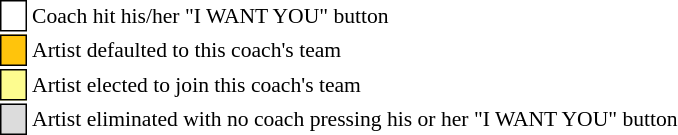<table class="toccolours" style="font-size: 90%; white-space: nowrap;">
<tr>
<td style="background:white; border: 1px solid black;"> <strong></strong> </td>
<td>Coach hit his/her "I WANT YOU" button</td>
</tr>
<tr>
<td style="background:#FFC40C; border: 1px solid black">    </td>
<td>Artist defaulted to this coach's team</td>
</tr>
<tr>
<td style="background:#fdfc8f; border: 1px solid black;">    </td>
<td style="padding-right: 8px">Artist elected to join this coach's team</td>
</tr>
<tr>
<td style="background:#DCDCDC; border: 1px solid black">    </td>
<td>Artist eliminated with no coach pressing his or her "I WANT YOU" button</td>
</tr>
<tr>
</tr>
</table>
